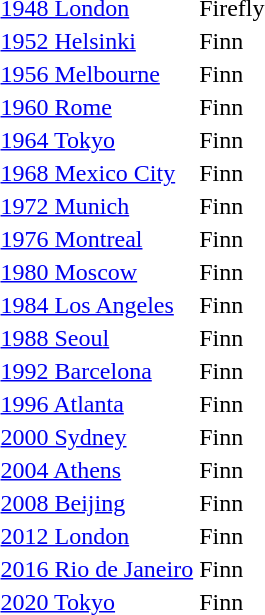<table>
<tr>
<td><a href='#'>1948 London</a> <br> </td>
<td>Firefly</td>
<td></td>
<td></td>
<td></td>
</tr>
<tr>
<td><a href='#'>1952 Helsinki</a> <br> </td>
<td>Finn</td>
<td></td>
<td></td>
<td></td>
</tr>
<tr>
<td><a href='#'>1956 Melbourne</a> <br> </td>
<td>Finn</td>
<td></td>
<td></td>
<td></td>
</tr>
<tr>
<td><a href='#'>1960 Rome</a> <br> </td>
<td>Finn</td>
<td></td>
<td></td>
<td></td>
</tr>
<tr>
<td><a href='#'>1964 Tokyo</a> <br> </td>
<td>Finn</td>
<td></td>
<td></td>
<td></td>
</tr>
<tr>
<td><a href='#'>1968 Mexico City</a> <br> </td>
<td>Finn</td>
<td></td>
<td></td>
<td></td>
</tr>
<tr>
<td><a href='#'>1972 Munich</a> <br> </td>
<td>Finn</td>
<td></td>
<td></td>
<td></td>
</tr>
<tr>
<td><a href='#'>1976 Montreal</a> <br> </td>
<td>Finn</td>
<td></td>
<td></td>
<td></td>
</tr>
<tr>
<td><a href='#'>1980 Moscow</a> <br> </td>
<td>Finn</td>
<td></td>
<td></td>
<td></td>
</tr>
<tr>
<td><a href='#'>1984 Los Angeles</a> <br> </td>
<td>Finn</td>
<td></td>
<td></td>
<td></td>
</tr>
<tr>
<td><a href='#'>1988 Seoul</a> <br> </td>
<td>Finn</td>
<td></td>
<td></td>
<td></td>
</tr>
<tr>
<td><a href='#'>1992 Barcelona</a> <br> </td>
<td>Finn</td>
<td></td>
<td></td>
<td></td>
</tr>
<tr>
<td><a href='#'>1996 Atlanta</a> <br> </td>
<td>Finn</td>
<td></td>
<td></td>
<td></td>
</tr>
<tr>
<td><a href='#'>2000 Sydney</a> <br> </td>
<td>Finn</td>
<td></td>
<td></td>
<td></td>
</tr>
<tr>
<td><a href='#'>2004 Athens</a> <br> </td>
<td>Finn</td>
<td></td>
<td></td>
<td></td>
</tr>
<tr>
<td><a href='#'>2008 Beijing</a> <br> </td>
<td>Finn</td>
<td></td>
<td></td>
<td></td>
</tr>
<tr>
<td><a href='#'>2012 London</a> <br> </td>
<td>Finn</td>
<td></td>
<td></td>
<td></td>
</tr>
<tr>
<td><a href='#'>2016 Rio de Janeiro</a> <br> </td>
<td>Finn</td>
<td></td>
<td></td>
<td></td>
</tr>
<tr>
<td><a href='#'>2020 Tokyo</a> <br> </td>
<td>Finn</td>
<td></td>
<td></td>
<td></td>
</tr>
</table>
